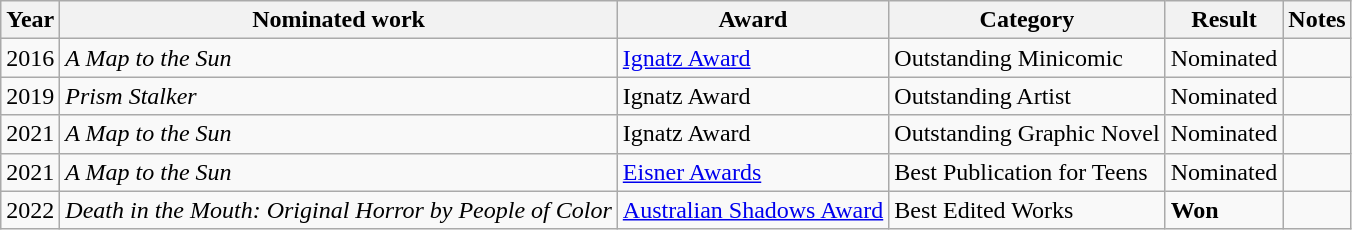<table class="wikitable">
<tr>
<th>Year</th>
<th>Nominated work</th>
<th>Award</th>
<th>Category</th>
<th>Result</th>
<th>Notes</th>
</tr>
<tr>
<td>2016</td>
<td><em>A Map to the Sun</em></td>
<td><a href='#'>Ignatz Award</a></td>
<td>Outstanding Minicomic</td>
<td>Nominated</td>
<td></td>
</tr>
<tr>
<td>2019</td>
<td><em>Prism Stalker</em></td>
<td>Ignatz Award</td>
<td>Outstanding Artist</td>
<td>Nominated</td>
<td></td>
</tr>
<tr>
<td>2021</td>
<td><em>A Map to the Sun</em></td>
<td>Ignatz Award</td>
<td>Outstanding Graphic Novel</td>
<td>Nominated</td>
<td></td>
</tr>
<tr>
<td>2021</td>
<td><em>A Map to the Sun</em></td>
<td><a href='#'>Eisner Awards</a></td>
<td>Best Publication for Teens</td>
<td>Nominated</td>
<td></td>
</tr>
<tr>
<td>2022</td>
<td><em>Death in the Mouth: Original Horror by People of Color</em></td>
<td><a href='#'>Australian Shadows Award</a></td>
<td>Best Edited Works</td>
<td><strong>Won</strong></td>
<td></td>
</tr>
</table>
